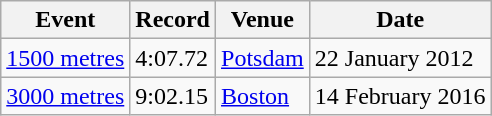<table class="wikitable">
<tr>
<th>Event</th>
<th>Record</th>
<th>Venue</th>
<th>Date</th>
</tr>
<tr>
<td><a href='#'>1500 metres</a></td>
<td>4:07.72</td>
<td><a href='#'>Potsdam</a></td>
<td>22 January 2012</td>
</tr>
<tr>
<td><a href='#'>3000 metres</a></td>
<td>9:02.15</td>
<td><a href='#'>Boston</a></td>
<td>14 February 2016</td>
</tr>
</table>
